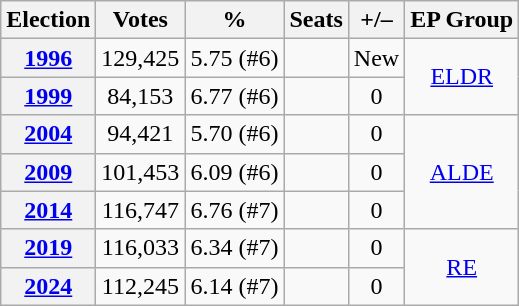<table class="wikitable" style="text-align:center;">
<tr>
<th>Election</th>
<th>Votes</th>
<th>%</th>
<th>Seats</th>
<th>+/–</th>
<th>EP Group</th>
</tr>
<tr>
<th><a href='#'>1996</a></th>
<td>129,425</td>
<td>5.75 (#6)</td>
<td></td>
<td>New</td>
<td rowspan=2><a href='#'>ELDR</a></td>
</tr>
<tr>
<th><a href='#'>1999</a></th>
<td>84,153</td>
<td>6.77 (#6)</td>
<td></td>
<td> 0</td>
</tr>
<tr>
<th><a href='#'>2004</a></th>
<td>94,421</td>
<td>5.70 (#6)</td>
<td></td>
<td> 0</td>
<td rowspan=3><a href='#'>ALDE</a></td>
</tr>
<tr>
<th><a href='#'>2009</a></th>
<td>101,453</td>
<td>6.09 (#6)</td>
<td></td>
<td> 0</td>
</tr>
<tr>
<th><a href='#'>2014</a></th>
<td>116,747</td>
<td>6.76 (#7)</td>
<td></td>
<td> 0</td>
</tr>
<tr>
<th><a href='#'>2019</a></th>
<td>116,033</td>
<td>6.34 (#7)</td>
<td></td>
<td> 0</td>
<td rowspan=2><a href='#'>RE</a></td>
</tr>
<tr>
<th><a href='#'>2024</a></th>
<td>112,245</td>
<td>6.14 (#7)</td>
<td></td>
<td> 0</td>
</tr>
</table>
